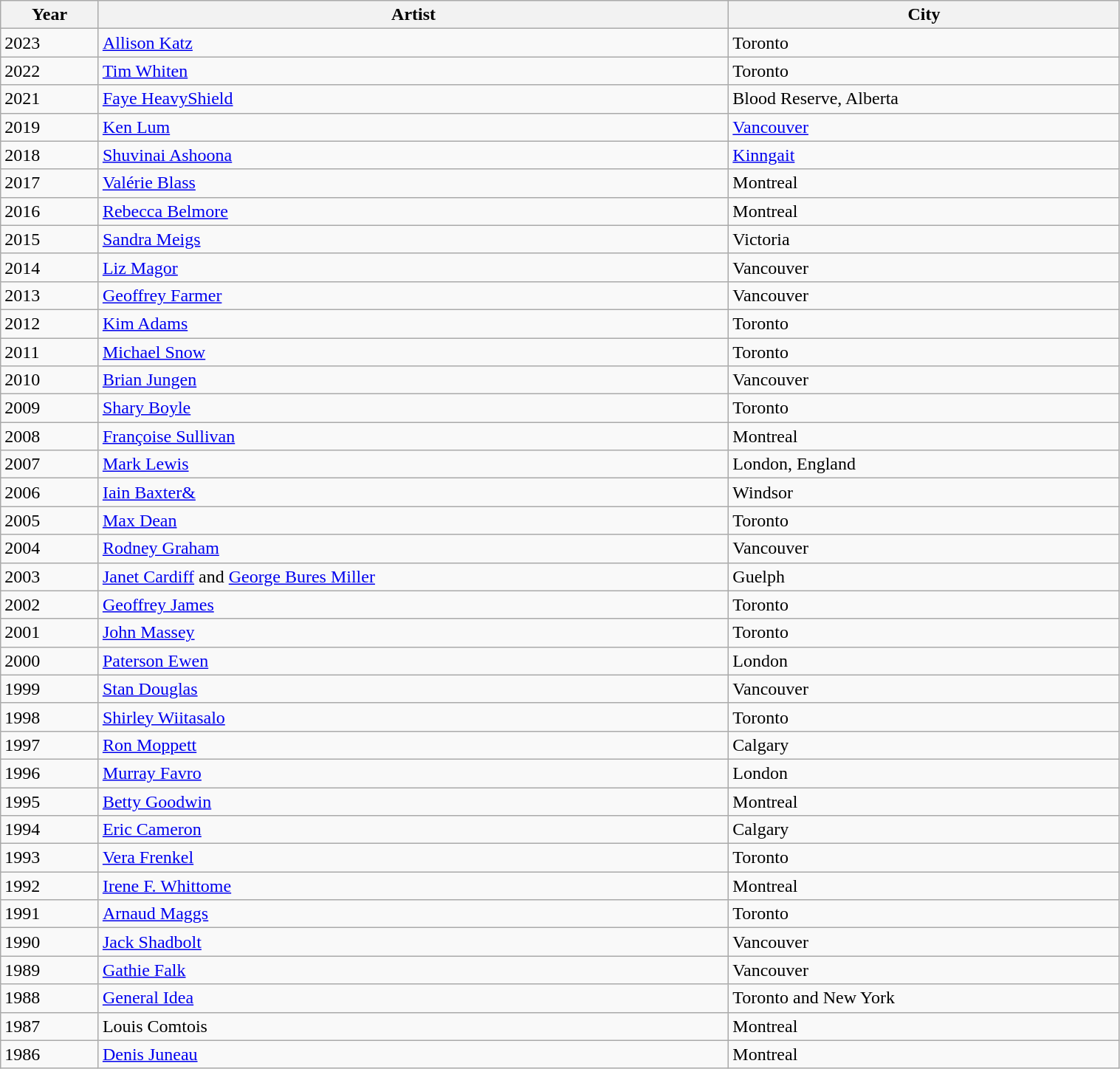<table class="wikitable sortable" width="80%">
<tr>
<th>Year</th>
<th>Artist</th>
<th>City</th>
</tr>
<tr>
<td>2023</td>
<td><a href='#'>Allison Katz</a></td>
<td>Toronto</td>
</tr>
<tr>
<td>2022</td>
<td><a href='#'>Tim Whiten</a></td>
<td>Toronto</td>
</tr>
<tr>
<td>2021</td>
<td><a href='#'>Faye HeavyShield</a></td>
<td>Blood Reserve, Alberta</td>
</tr>
<tr>
<td>2019</td>
<td><a href='#'>Ken Lum</a></td>
<td><a href='#'>Vancouver</a></td>
</tr>
<tr>
<td>2018</td>
<td><a href='#'>Shuvinai Ashoona</a></td>
<td><a href='#'>Kinngait</a></td>
</tr>
<tr>
<td>2017</td>
<td><a href='#'>Valérie Blass</a></td>
<td>Montreal</td>
</tr>
<tr>
<td>2016</td>
<td><a href='#'>Rebecca Belmore</a></td>
<td>Montreal</td>
</tr>
<tr>
<td>2015</td>
<td><a href='#'>Sandra Meigs</a></td>
<td>Victoria</td>
</tr>
<tr>
<td>2014</td>
<td><a href='#'>Liz Magor</a></td>
<td>Vancouver</td>
</tr>
<tr>
<td>2013</td>
<td><a href='#'>Geoffrey Farmer</a></td>
<td>Vancouver</td>
</tr>
<tr>
<td>2012</td>
<td><a href='#'>Kim Adams</a></td>
<td>Toronto</td>
</tr>
<tr>
<td>2011</td>
<td><a href='#'>Michael Snow</a></td>
<td>Toronto</td>
</tr>
<tr>
<td>2010</td>
<td><a href='#'>Brian Jungen</a></td>
<td>Vancouver</td>
</tr>
<tr>
<td>2009</td>
<td><a href='#'>Shary Boyle</a></td>
<td>Toronto</td>
</tr>
<tr>
<td>2008</td>
<td><a href='#'>Françoise Sullivan</a></td>
<td>Montreal</td>
</tr>
<tr>
<td>2007</td>
<td><a href='#'>Mark Lewis</a></td>
<td>London, England</td>
</tr>
<tr>
<td>2006</td>
<td><a href='#'>Iain Baxter&</a></td>
<td>Windsor</td>
</tr>
<tr>
<td>2005</td>
<td><a href='#'>Max Dean</a></td>
<td>Toronto</td>
</tr>
<tr>
<td>2004</td>
<td><a href='#'>Rodney Graham</a></td>
<td>Vancouver</td>
</tr>
<tr>
<td>2003</td>
<td><a href='#'>Janet Cardiff</a> and <a href='#'>George Bures Miller</a></td>
<td>Guelph</td>
</tr>
<tr>
<td>2002</td>
<td><a href='#'>Geoffrey James</a></td>
<td>Toronto</td>
</tr>
<tr>
<td>2001</td>
<td><a href='#'>John Massey</a></td>
<td>Toronto</td>
</tr>
<tr>
<td>2000</td>
<td><a href='#'>Paterson Ewen</a></td>
<td>London</td>
</tr>
<tr>
<td>1999</td>
<td><a href='#'>Stan Douglas</a></td>
<td>Vancouver</td>
</tr>
<tr>
<td>1998</td>
<td><a href='#'>Shirley Wiitasalo</a></td>
<td>Toronto</td>
</tr>
<tr>
<td>1997</td>
<td><a href='#'>Ron Moppett</a></td>
<td>Calgary</td>
</tr>
<tr>
<td>1996</td>
<td><a href='#'>Murray Favro</a></td>
<td>London</td>
</tr>
<tr>
<td>1995</td>
<td><a href='#'>Betty Goodwin</a></td>
<td>Montreal</td>
</tr>
<tr>
<td>1994</td>
<td><a href='#'>Eric Cameron</a></td>
<td>Calgary</td>
</tr>
<tr>
<td>1993</td>
<td><a href='#'>Vera Frenkel</a></td>
<td>Toronto</td>
</tr>
<tr>
<td>1992</td>
<td><a href='#'>Irene F. Whittome</a></td>
<td>Montreal</td>
</tr>
<tr>
<td>1991</td>
<td><a href='#'>Arnaud Maggs</a></td>
<td>Toronto</td>
</tr>
<tr>
<td>1990</td>
<td><a href='#'>Jack Shadbolt</a></td>
<td>Vancouver</td>
</tr>
<tr>
<td>1989</td>
<td><a href='#'>Gathie Falk</a></td>
<td>Vancouver</td>
</tr>
<tr>
<td>1988</td>
<td><a href='#'>General Idea</a></td>
<td>Toronto and New York</td>
</tr>
<tr>
<td>1987</td>
<td>Louis Comtois</td>
<td>Montreal</td>
</tr>
<tr>
<td>1986</td>
<td><a href='#'>Denis Juneau</a></td>
<td>Montreal</td>
</tr>
</table>
